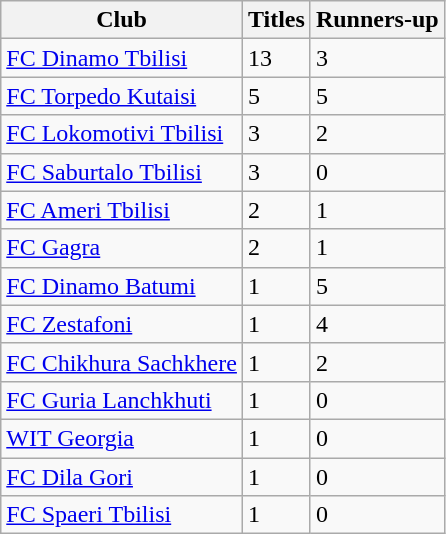<table class="wikitable">
<tr>
<th>Club</th>
<th>Titles</th>
<th>Runners-up</th>
</tr>
<tr>
<td><a href='#'>FC Dinamo Tbilisi</a></td>
<td>13</td>
<td>3</td>
</tr>
<tr>
<td><a href='#'>FC Torpedo Kutaisi</a></td>
<td>5</td>
<td>5</td>
</tr>
<tr>
<td><a href='#'>FC Lokomotivi Tbilisi</a></td>
<td>3</td>
<td>2</td>
</tr>
<tr>
<td><a href='#'>FC Saburtalo Tbilisi</a></td>
<td>3</td>
<td>0</td>
</tr>
<tr>
<td><a href='#'>FC Ameri Tbilisi</a></td>
<td>2</td>
<td>1</td>
</tr>
<tr>
<td><a href='#'>FC Gagra</a></td>
<td>2</td>
<td>1</td>
</tr>
<tr>
<td><a href='#'>FC Dinamo Batumi</a></td>
<td>1</td>
<td>5</td>
</tr>
<tr>
<td><a href='#'>FC Zestafoni</a></td>
<td>1</td>
<td>4</td>
</tr>
<tr>
<td><a href='#'>FC Chikhura Sachkhere</a></td>
<td>1</td>
<td>2</td>
</tr>
<tr>
<td><a href='#'>FC Guria Lanchkhuti</a></td>
<td>1</td>
<td>0</td>
</tr>
<tr>
<td><a href='#'>WIT Georgia</a></td>
<td>1</td>
<td>0</td>
</tr>
<tr>
<td><a href='#'>FC Dila Gori</a></td>
<td>1</td>
<td>0</td>
</tr>
<tr>
<td><a href='#'>FC Spaeri Tbilisi</a></td>
<td>1</td>
<td>0</td>
</tr>
</table>
